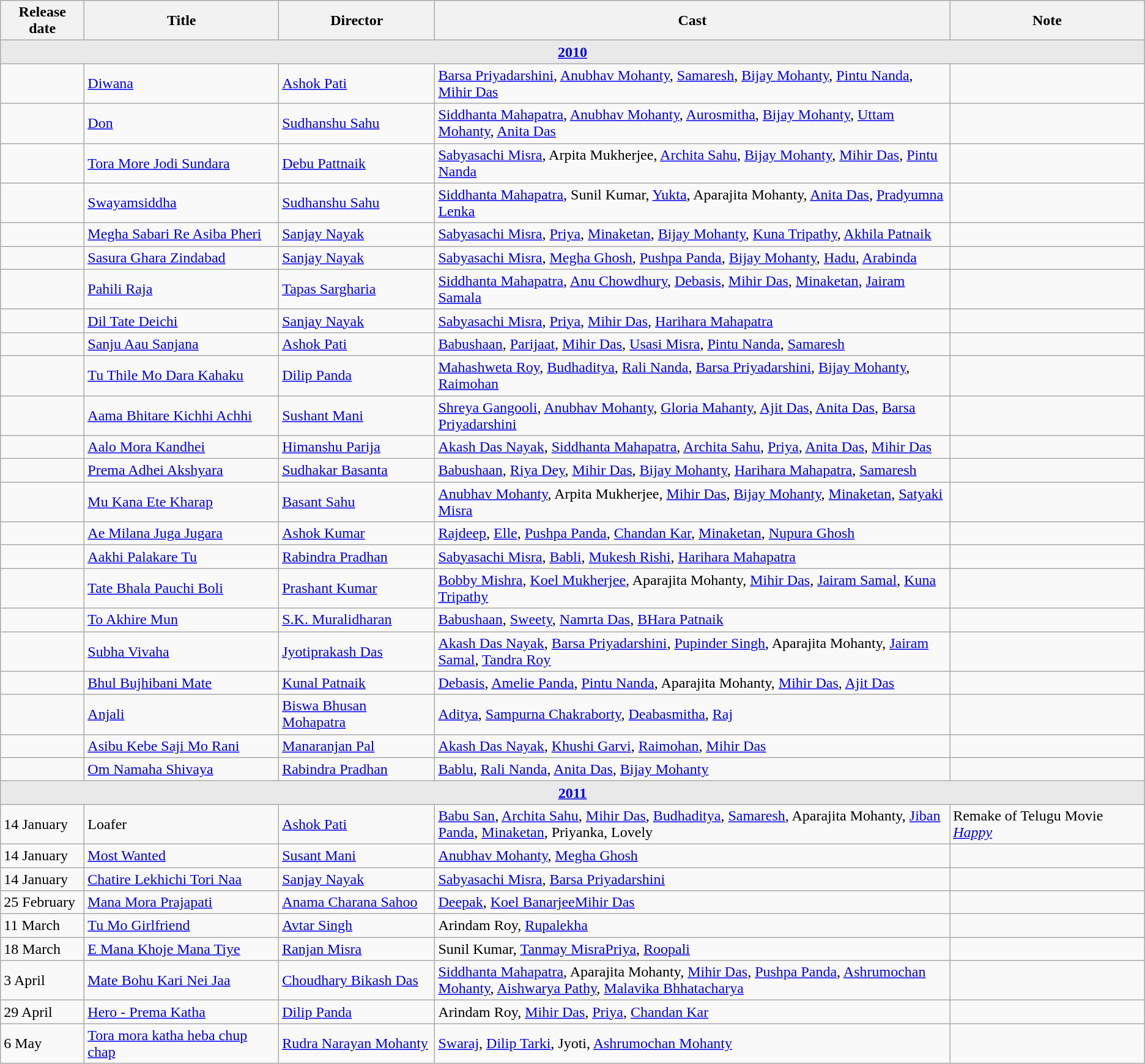<table class="wikitable">
<tr>
<th>Release date</th>
<th>Title</th>
<th>Director</th>
<th width=45%>Cast</th>
<th>Note</th>
</tr>
<tr>
<td colspan="5" style="text-align:center; background:#e9e9e9"><strong><a href='#'>2010</a></strong></td>
</tr>
<tr>
<td></td>
<td><a href='#'>Diwana</a></td>
<td><a href='#'>Ashok Pati</a></td>
<td><a href='#'>Barsa Priyadarshini</a>, <a href='#'>Anubhav Mohanty</a>, <a href='#'>Samaresh</a>, <a href='#'>Bijay Mohanty</a>, <a href='#'>Pintu Nanda</a>, <a href='#'>Mihir Das</a></td>
<td></td>
</tr>
<tr>
<td></td>
<td><a href='#'>Don</a></td>
<td><a href='#'>Sudhanshu Sahu</a></td>
<td><a href='#'>Siddhanta Mahapatra</a>, <a href='#'>Anubhav Mohanty</a>, <a href='#'>Aurosmitha</a>, <a href='#'>Bijay Mohanty</a>, <a href='#'>Uttam Mohanty</a>, <a href='#'>Anita Das</a></td>
<td></td>
</tr>
<tr>
<td></td>
<td><a href='#'>Tora More Jodi Sundara</a></td>
<td><a href='#'>Debu Pattnaik</a></td>
<td><a href='#'>Sabyasachi Misra</a>, Arpita Mukherjee, <a href='#'>Archita Sahu</a>, <a href='#'>Bijay Mohanty</a>, <a href='#'>Mihir Das</a>, <a href='#'>Pintu Nanda</a></td>
<td></td>
</tr>
<tr>
<td></td>
<td><a href='#'>Swayamsiddha</a></td>
<td><a href='#'>Sudhanshu Sahu</a></td>
<td><a href='#'>Siddhanta Mahapatra</a>, Sunil Kumar, <a href='#'>Yukta</a>, Aparajita Mohanty, <a href='#'>Anita Das</a>, <a href='#'>Pradyumna Lenka</a></td>
<td></td>
</tr>
<tr>
<td></td>
<td><a href='#'>Megha Sabari Re Asiba Pheri</a></td>
<td><a href='#'>Sanjay Nayak</a></td>
<td><a href='#'>Sabyasachi Misra</a>, <a href='#'>Priya</a>, <a href='#'>Minaketan</a>, <a href='#'>Bijay Mohanty</a>, <a href='#'>Kuna Tripathy</a>, <a href='#'>Akhila Patnaik</a></td>
<td></td>
</tr>
<tr>
<td></td>
<td><a href='#'>Sasura Ghara Zindabad</a></td>
<td><a href='#'>Sanjay Nayak</a></td>
<td><a href='#'>Sabyasachi Misra</a>, <a href='#'>Megha Ghosh</a>, <a href='#'>Pushpa Panda</a>, <a href='#'>Bijay Mohanty</a>, <a href='#'>Hadu</a>, <a href='#'>Arabinda</a></td>
<td></td>
</tr>
<tr>
<td></td>
<td><a href='#'>Pahili Raja</a></td>
<td><a href='#'>Tapas Sargharia</a></td>
<td><a href='#'>Siddhanta Mahapatra</a>, <a href='#'>Anu Chowdhury</a>, <a href='#'>Debasis</a>, <a href='#'>Mihir Das</a>, <a href='#'>Minaketan</a>, <a href='#'>Jairam Samala</a></td>
<td></td>
</tr>
<tr>
<td></td>
<td><a href='#'>Dil Tate Deichi</a></td>
<td><a href='#'>Sanjay Nayak</a></td>
<td><a href='#'>Sabyasachi Misra</a>, <a href='#'>Priya</a>, <a href='#'>Mihir Das</a>, <a href='#'>Harihara Mahapatra</a></td>
<td></td>
</tr>
<tr>
<td></td>
<td><a href='#'>Sanju Aau Sanjana</a></td>
<td><a href='#'>Ashok Pati</a></td>
<td><a href='#'>Babushaan</a>, <a href='#'>Parijaat</a>, <a href='#'>Mihir Das</a>, <a href='#'>Usasi Misra</a>, <a href='#'>Pintu Nanda</a>, <a href='#'>Samaresh</a></td>
<td></td>
</tr>
<tr>
<td></td>
<td><a href='#'>Tu Thile Mo Dara Kahaku</a></td>
<td><a href='#'>Dilip Panda</a></td>
<td><a href='#'>Mahashweta Roy</a>, <a href='#'>Budhaditya</a>, <a href='#'>Rali Nanda</a>, <a href='#'>Barsa Priyadarshini</a>, <a href='#'>Bijay Mohanty</a>, <a href='#'>Raimohan</a></td>
<td></td>
</tr>
<tr>
<td></td>
<td><a href='#'>Aama Bhitare Kichhi Achhi</a></td>
<td><a href='#'>Sushant Mani</a></td>
<td><a href='#'>Shreya Gangooli</a>, <a href='#'>Anubhav Mohanty</a>, <a href='#'>Gloria Mahanty</a>, <a href='#'>Ajit Das</a>, <a href='#'>Anita Das</a>, <a href='#'>Barsa Priyadarshini</a></td>
<td></td>
</tr>
<tr>
<td></td>
<td><a href='#'>Aalo Mora Kandhei</a></td>
<td><a href='#'>Himanshu Parija</a></td>
<td><a href='#'>Akash Das Nayak</a>, <a href='#'>Siddhanta Mahapatra</a>, <a href='#'>Archita Sahu</a>, <a href='#'>Priya</a>, <a href='#'>Anita Das</a>, <a href='#'>Mihir Das</a></td>
<td></td>
</tr>
<tr>
<td></td>
<td><a href='#'>Prema Adhei Akshyara</a></td>
<td><a href='#'>Sudhakar Basanta</a></td>
<td><a href='#'>Babushaan</a>, <a href='#'>Riya Dey</a>, <a href='#'>Mihir Das</a>, <a href='#'>Bijay Mohanty</a>, <a href='#'>Harihara Mahapatra</a>, <a href='#'>Samaresh</a></td>
<td></td>
</tr>
<tr>
<td></td>
<td><a href='#'>Mu Kana Ete Kharap</a></td>
<td><a href='#'>Basant Sahu</a></td>
<td><a href='#'>Anubhav Mohanty</a>, Arpita Mukherjee, <a href='#'>Mihir Das</a>, <a href='#'>Bijay Mohanty</a>, <a href='#'>Minaketan</a>, <a href='#'>Satyaki Misra</a></td>
<td></td>
</tr>
<tr>
<td></td>
<td><a href='#'>Ae Milana Juga Jugara</a></td>
<td><a href='#'>Ashok Kumar</a></td>
<td><a href='#'>Rajdeep</a>, <a href='#'>Elle</a>, <a href='#'>Pushpa Panda</a>, <a href='#'>Chandan Kar</a>, <a href='#'>Minaketan</a>, <a href='#'>Nupura Ghosh</a></td>
<td></td>
</tr>
<tr>
<td></td>
<td><a href='#'>Aakhi Palakare Tu</a></td>
<td><a href='#'>Rabindra Pradhan</a></td>
<td><a href='#'>Sabyasachi Misra</a>, <a href='#'>Babli</a>, <a href='#'>Mukesh Rishi</a>, <a href='#'>Harihara Mahapatra</a></td>
<td></td>
</tr>
<tr>
<td></td>
<td><a href='#'>Tate Bhala Pauchi Boli</a></td>
<td><a href='#'>Prashant Kumar</a></td>
<td><a href='#'>Bobby Mishra</a>, <a href='#'>Koel Mukherjee</a>, Aparajita Mohanty, <a href='#'>Mihir Das</a>, <a href='#'>Jairam Samal</a>, <a href='#'>Kuna Tripathy</a></td>
<td></td>
</tr>
<tr>
<td></td>
<td><a href='#'>To Akhire Mun</a></td>
<td><a href='#'>S.K. Muralidharan</a></td>
<td><a href='#'>Babushaan</a>, <a href='#'>Sweety</a>, <a href='#'>Namrta Das</a>, <a href='#'>BHara Patnaik</a></td>
<td></td>
</tr>
<tr>
<td></td>
<td><a href='#'>Subha Vivaha</a></td>
<td><a href='#'>Jyotiprakash Das</a></td>
<td><a href='#'>Akash Das Nayak</a>, <a href='#'>Barsa Priyadarshini</a>, <a href='#'>Pupinder Singh</a>, Aparajita Mohanty, <a href='#'>Jairam Samal</a>, <a href='#'>Tandra Roy</a></td>
<td></td>
</tr>
<tr>
<td></td>
<td><a href='#'>Bhul Bujhibani Mate</a></td>
<td><a href='#'>Kunal Patnaik</a></td>
<td><a href='#'>Debasis</a>, <a href='#'>Amelie Panda</a>, <a href='#'>Pintu Nanda</a>, Aparajita Mohanty, <a href='#'>Mihir Das</a>, <a href='#'>Ajit Das</a></td>
<td></td>
</tr>
<tr>
<td></td>
<td><a href='#'>Anjali</a></td>
<td><a href='#'>Biswa Bhusan Mohapatra</a></td>
<td><a href='#'>Aditya</a>, <a href='#'>Sampurna Chakraborty</a>, <a href='#'>Deabasmitha</a>, <a href='#'>Raj</a></td>
<td></td>
</tr>
<tr>
<td></td>
<td><a href='#'>Asibu Kebe Saji Mo Rani</a></td>
<td><a href='#'>Manaranjan Pal</a></td>
<td><a href='#'>Akash Das Nayak</a>, <a href='#'>Khushi Garvi</a>, <a href='#'>Raimohan</a>, <a href='#'>Mihir Das</a></td>
<td></td>
</tr>
<tr>
<td></td>
<td><a href='#'>Om Namaha Shivaya</a></td>
<td><a href='#'>Rabindra Pradhan</a></td>
<td><a href='#'>Bablu</a>, <a href='#'>Rali Nanda</a>, <a href='#'>Anita Das</a>, <a href='#'>Bijay Mohanty</a></td>
<td></td>
</tr>
<tr>
<td colspan="5" style="text-align:center; background:#e9e9e9"><strong><a href='#'>2011</a></strong></td>
</tr>
<tr>
<td>14 January</td>
<td>Loafer</td>
<td><a href='#'>Ashok Pati</a></td>
<td><a href='#'>Babu San</a>, <a href='#'>Archita Sahu</a>, <a href='#'>Mihir Das</a>, <a href='#'>Budhaditya</a>, <a href='#'>Samaresh</a>, Aparajita Mohanty, <a href='#'>Jiban Panda</a>, <a href='#'>Minaketan</a>,  Priyanka, Lovely</td>
<td>Remake of Telugu Movie <em><a href='#'>Happy</a></em></td>
</tr>
<tr>
<td>14 January</td>
<td><a href='#'>Most Wanted</a></td>
<td><a href='#'>Susant Mani</a></td>
<td><a href='#'>Anubhav Mohanty</a>, <a href='#'>Megha Ghosh</a></td>
<td></td>
</tr>
<tr>
<td>14 January</td>
<td><a href='#'>Chatire Lekhichi Tori Naa</a></td>
<td><a href='#'>Sanjay Nayak</a></td>
<td><a href='#'>Sabyasachi Misra</a>, <a href='#'>Barsa Priyadarshini</a></td>
<td></td>
</tr>
<tr>
<td>25 February</td>
<td><a href='#'>Mana Mora Prajapati</a></td>
<td><a href='#'>Anama Charana Sahoo</a></td>
<td><a href='#'>Deepak</a>, <a href='#'>Koel Banarjee</a><a href='#'>Mihir Das</a></td>
<td></td>
</tr>
<tr>
<td>11 March</td>
<td><a href='#'>Tu Mo Girlfriend</a></td>
<td><a href='#'>Avtar Singh</a></td>
<td>Arindam Roy, <a href='#'>Rupalekha</a></td>
<td></td>
</tr>
<tr>
<td>18 March</td>
<td><a href='#'>E Mana Khoje Mana Tiye</a></td>
<td><a href='#'>Ranjan Misra</a></td>
<td>Sunil Kumar, <a href='#'>Tanmay Misra</a><a href='#'>Priya</a>, <a href='#'>Roopali</a></td>
<td></td>
</tr>
<tr>
<td>3 April</td>
<td><a href='#'>Mate Bohu Kari Nei Jaa</a></td>
<td><a href='#'>Choudhary Bikash Das</a></td>
<td><a href='#'>Siddhanta Mahapatra</a>, Aparajita Mohanty, <a href='#'>Mihir Das</a>, <a href='#'>Pushpa Panda</a>, <a href='#'>Ashrumochan Mohanty</a>, <a href='#'>Aishwarya Pathy</a>, <a href='#'>Malavika Bhhatacharya</a></td>
<td></td>
</tr>
<tr>
<td>29 April</td>
<td><a href='#'>Hero - Prema Katha</a></td>
<td><a href='#'>Dilip Panda</a></td>
<td>Arindam Roy, <a href='#'>Mihir Das</a>, <a href='#'>Priya</a>, <a href='#'>Chandan Kar</a></td>
<td></td>
</tr>
<tr>
<td>6 May</td>
<td><a href='#'>Tora mora katha heba chup chap</a></td>
<td><a href='#'>Rudra Narayan Mohanty</a></td>
<td><a href='#'>Swaraj</a>, <a href='#'>Dilip Tarki</a>, Jyoti, <a href='#'>Ashrumochan Mohanty</a></td>
<td></td>
</tr>
</table>
